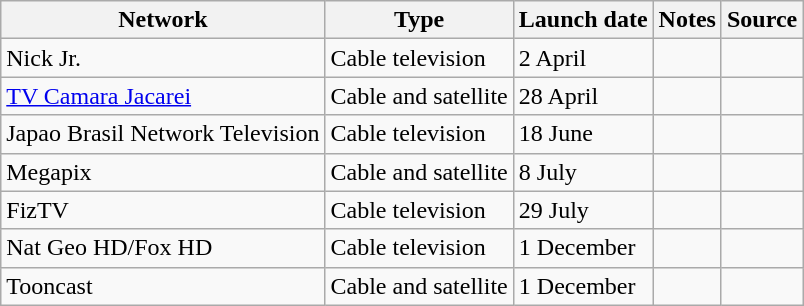<table class="wikitable sortable">
<tr>
<th>Network</th>
<th>Type</th>
<th>Launch date</th>
<th>Notes</th>
<th>Source</th>
</tr>
<tr>
<td>Nick Jr.</td>
<td>Cable television</td>
<td>2 April</td>
<td></td>
<td></td>
</tr>
<tr>
<td><a href='#'>TV Camara Jacarei</a></td>
<td>Cable and satellite</td>
<td>28 April</td>
<td></td>
</tr>
<tr>
<td>Japao Brasil Network Television</td>
<td>Cable television</td>
<td>18 June</td>
<td></td>
<td></td>
</tr>
<tr>
<td>Megapix</td>
<td>Cable and satellite</td>
<td>8 July</td>
<td></td>
<td></td>
</tr>
<tr>
<td>FizTV</td>
<td>Cable television</td>
<td>29 July</td>
<td></td>
<td></td>
</tr>
<tr>
<td>Nat Geo HD/Fox HD</td>
<td>Cable television</td>
<td>1 December</td>
<td></td>
<td></td>
</tr>
<tr>
<td>Tooncast</td>
<td>Cable and satellite</td>
<td>1 December</td>
<td></td>
<td></td>
</tr>
</table>
